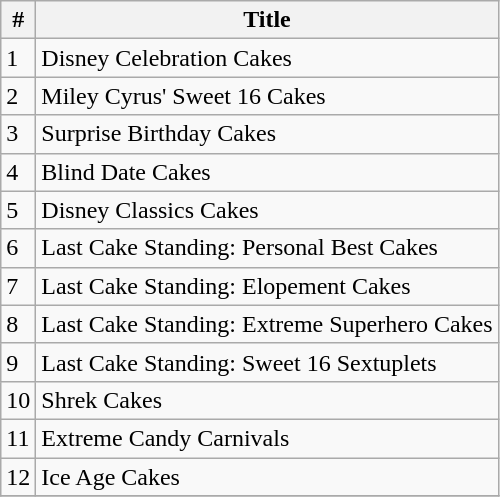<table class="wikitable">
<tr>
<th>#</th>
<th>Title</th>
</tr>
<tr>
<td>1</td>
<td>Disney Celebration Cakes</td>
</tr>
<tr>
<td>2</td>
<td>Miley Cyrus' Sweet 16 Cakes</td>
</tr>
<tr>
<td>3</td>
<td>Surprise Birthday Cakes</td>
</tr>
<tr>
<td>4</td>
<td>Blind Date Cakes</td>
</tr>
<tr>
<td>5</td>
<td>Disney Classics Cakes</td>
</tr>
<tr>
<td>6</td>
<td>Last Cake Standing: Personal Best Cakes</td>
</tr>
<tr>
<td>7</td>
<td>Last Cake Standing: Elopement Cakes</td>
</tr>
<tr>
<td>8</td>
<td>Last Cake Standing: Extreme Superhero Cakes</td>
</tr>
<tr>
<td>9</td>
<td>Last Cake Standing: Sweet 16 Sextuplets</td>
</tr>
<tr>
<td>10</td>
<td>Shrek Cakes</td>
</tr>
<tr>
<td>11</td>
<td>Extreme Candy Carnivals</td>
</tr>
<tr>
<td>12</td>
<td>Ice Age Cakes</td>
</tr>
<tr>
</tr>
</table>
